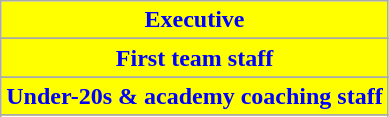<table class="wikitable">
<tr>
<th style="background:yellow; color:blue;" scope="col" colspan="2">Executive</th>
</tr>
<tr>
</tr>
<tr>
</tr>
<tr>
</tr>
<tr>
</tr>
<tr>
</tr>
<tr>
<th style="background:yellow; color:blue;" scope="col" colspan="2">First team staff<br></th>
</tr>
<tr>
</tr>
<tr>
</tr>
<tr>
</tr>
<tr>
</tr>
<tr>
</tr>
<tr>
</tr>
<tr>
</tr>
<tr>
</tr>
<tr>
</tr>
<tr>
</tr>
<tr>
<th style="background:yellow; color:blue;" scope="col" colspan="2">Under-20s & academy coaching staff<br></th>
</tr>
<tr>
</tr>
<tr>
</tr>
<tr>
</tr>
</table>
